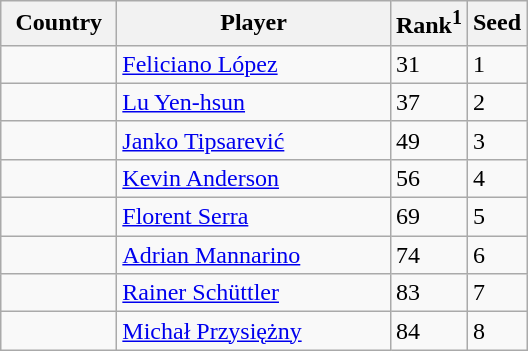<table class="sortable wikitable">
<tr>
<th width="70">Country</th>
<th width="175">Player</th>
<th>Rank<sup>1</sup></th>
<th>Seed</th>
</tr>
<tr>
<td></td>
<td><a href='#'>Feliciano López</a></td>
<td>31</td>
<td>1</td>
</tr>
<tr>
<td></td>
<td><a href='#'>Lu Yen-hsun</a></td>
<td>37</td>
<td>2</td>
</tr>
<tr>
<td></td>
<td><a href='#'>Janko Tipsarević</a></td>
<td>49</td>
<td>3</td>
</tr>
<tr>
<td></td>
<td><a href='#'>Kevin Anderson</a></td>
<td>56</td>
<td>4</td>
</tr>
<tr>
<td></td>
<td><a href='#'>Florent Serra</a></td>
<td>69</td>
<td>5</td>
</tr>
<tr>
<td></td>
<td><a href='#'>Adrian Mannarino</a></td>
<td>74</td>
<td>6</td>
</tr>
<tr>
<td></td>
<td><a href='#'>Rainer Schüttler</a></td>
<td>83</td>
<td>7</td>
</tr>
<tr>
<td></td>
<td><a href='#'>Michał Przysiężny</a></td>
<td>84</td>
<td>8</td>
</tr>
</table>
